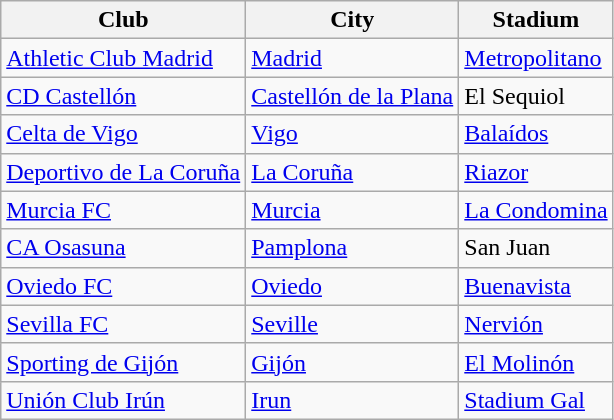<table class="wikitable sortable" style="text-align: left;">
<tr>
<th>Club</th>
<th>City</th>
<th>Stadium</th>
</tr>
<tr>
<td><a href='#'>Athletic Club Madrid</a></td>
<td><a href='#'>Madrid</a></td>
<td><a href='#'>Metropolitano</a></td>
</tr>
<tr>
<td><a href='#'>CD Castellón</a></td>
<td><a href='#'>Castellón de la Plana</a></td>
<td>El Sequiol</td>
</tr>
<tr>
<td><a href='#'>Celta de Vigo</a></td>
<td><a href='#'>Vigo</a></td>
<td><a href='#'>Balaídos</a></td>
</tr>
<tr>
<td><a href='#'>Deportivo de La Coruña</a></td>
<td><a href='#'>La Coruña</a></td>
<td><a href='#'>Riazor</a></td>
</tr>
<tr>
<td><a href='#'>Murcia FC</a></td>
<td><a href='#'>Murcia</a></td>
<td><a href='#'>La Condomina</a></td>
</tr>
<tr>
<td><a href='#'>CA Osasuna</a></td>
<td><a href='#'>Pamplona</a></td>
<td>San Juan</td>
</tr>
<tr>
<td><a href='#'>Oviedo FC</a></td>
<td><a href='#'>Oviedo</a></td>
<td><a href='#'>Buenavista</a></td>
</tr>
<tr>
<td><a href='#'>Sevilla FC</a></td>
<td><a href='#'>Seville</a></td>
<td><a href='#'>Nervión</a></td>
</tr>
<tr>
<td><a href='#'>Sporting de Gijón</a></td>
<td><a href='#'>Gijón</a></td>
<td><a href='#'>El Molinón</a></td>
</tr>
<tr>
<td><a href='#'>Unión Club Irún</a></td>
<td><a href='#'>Irun</a></td>
<td><a href='#'>Stadium Gal</a></td>
</tr>
</table>
